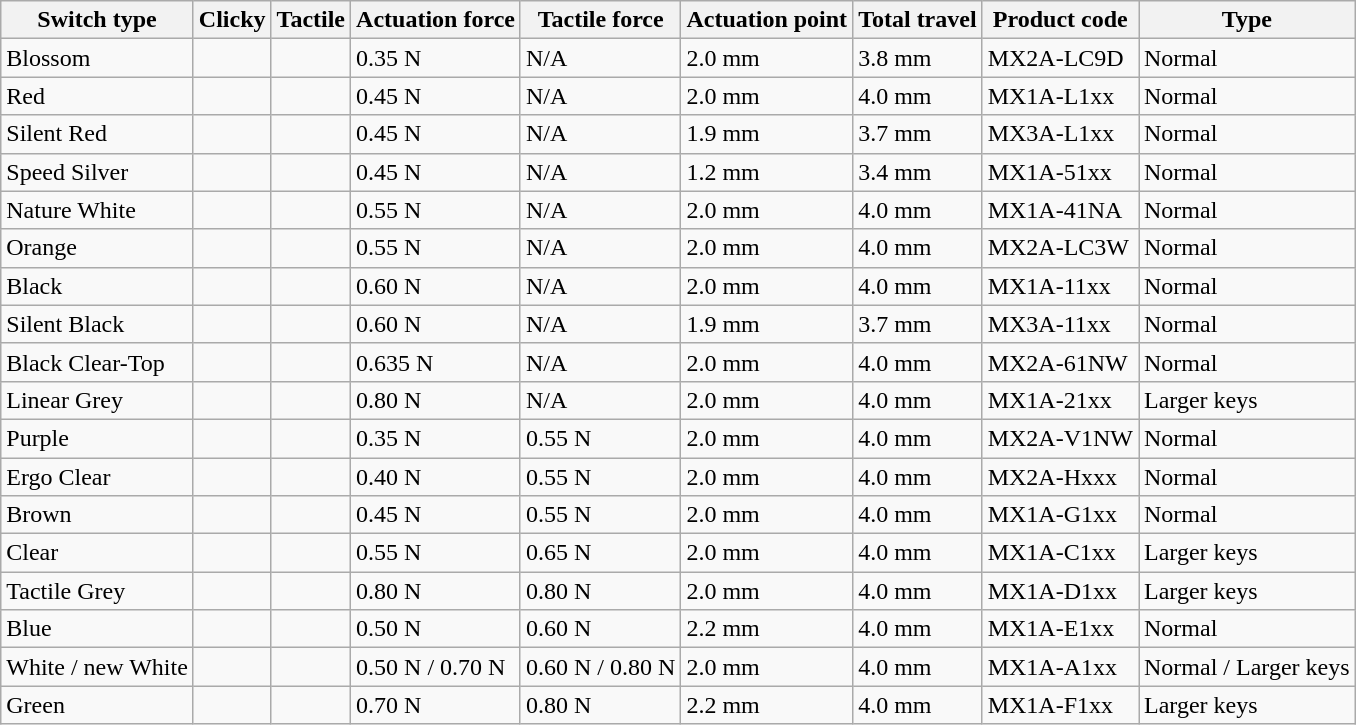<table class="wikitable sortable">
<tr>
<th>Switch type</th>
<th>Clicky</th>
<th>Tactile</th>
<th>Actuation force</th>
<th>Tactile force</th>
<th>Actuation point</th>
<th>Total travel</th>
<th>Product code</th>
<th>Type</th>
</tr>
<tr>
<td>Blossom</td>
<td></td>
<td></td>
<td>0.35 N</td>
<td>N/A</td>
<td>2.0 mm</td>
<td>3.8 mm</td>
<td>MX2A-LC9D</td>
<td>Normal</td>
</tr>
<tr>
<td>Red</td>
<td></td>
<td></td>
<td>0.45 N</td>
<td>N/A</td>
<td>2.0 mm</td>
<td>4.0 mm</td>
<td>MX1A-L1xx</td>
<td>Normal</td>
</tr>
<tr>
<td>Silent Red</td>
<td></td>
<td></td>
<td>0.45 N</td>
<td>N/A</td>
<td>1.9 mm</td>
<td>3.7 mm</td>
<td>MX3A-L1xx</td>
<td>Normal</td>
</tr>
<tr>
<td>Speed Silver</td>
<td></td>
<td></td>
<td>0.45 N</td>
<td>N/A</td>
<td>1.2 mm</td>
<td>3.4 mm</td>
<td>MX1A-51xx</td>
<td>Normal</td>
</tr>
<tr>
<td>Nature White</td>
<td></td>
<td></td>
<td>0.55 N</td>
<td>N/A</td>
<td>2.0 mm</td>
<td>4.0 mm</td>
<td>MX1A-41NA</td>
<td>Normal</td>
</tr>
<tr>
<td>Orange</td>
<td></td>
<td></td>
<td>0.55 N</td>
<td>N/A</td>
<td>2.0 mm</td>
<td>4.0 mm</td>
<td>MX2A-LC3W</td>
<td>Normal</td>
</tr>
<tr>
<td>Black</td>
<td></td>
<td></td>
<td>0.60 N</td>
<td>N/A</td>
<td>2.0 mm</td>
<td>4.0 mm</td>
<td>MX1A-11xx</td>
<td>Normal</td>
</tr>
<tr>
<td>Silent Black</td>
<td></td>
<td></td>
<td>0.60 N</td>
<td>N/A</td>
<td>1.9 mm</td>
<td>3.7 mm</td>
<td>MX3A-11xx</td>
<td>Normal</td>
</tr>
<tr>
<td>Black Clear-Top</td>
<td></td>
<td></td>
<td>0.635 N</td>
<td>N/A</td>
<td>2.0 mm</td>
<td>4.0 mm</td>
<td>MX2A-61NW</td>
<td>Normal</td>
</tr>
<tr>
<td>Linear Grey</td>
<td></td>
<td></td>
<td>0.80 N</td>
<td>N/A</td>
<td>2.0 mm</td>
<td>4.0 mm</td>
<td>MX1A-21xx</td>
<td>Larger keys</td>
</tr>
<tr>
<td>Purple</td>
<td></td>
<td></td>
<td>0.35 N</td>
<td>0.55 N</td>
<td>2.0 mm</td>
<td>4.0 mm</td>
<td>MX2A-V1NW</td>
<td>Normal</td>
</tr>
<tr>
<td>Ergo Clear</td>
<td></td>
<td></td>
<td>0.40 N</td>
<td>0.55 N</td>
<td>2.0 mm</td>
<td>4.0 mm</td>
<td>MX2A-Hxxx</td>
<td>Normal</td>
</tr>
<tr>
<td>Brown</td>
<td></td>
<td></td>
<td>0.45 N</td>
<td>0.55 N</td>
<td>2.0 mm</td>
<td>4.0 mm</td>
<td>MX1A-G1xx</td>
<td>Normal</td>
</tr>
<tr>
<td>Clear</td>
<td></td>
<td></td>
<td>0.55 N</td>
<td>0.65 N</td>
<td>2.0 mm</td>
<td>4.0 mm</td>
<td>MX1A-C1xx</td>
<td>Larger keys</td>
</tr>
<tr>
<td>Tactile Grey</td>
<td></td>
<td></td>
<td>0.80 N</td>
<td>0.80 N</td>
<td>2.0 mm</td>
<td>4.0 mm</td>
<td>MX1A-D1xx</td>
<td>Larger keys</td>
</tr>
<tr>
<td>Blue</td>
<td></td>
<td></td>
<td>0.50 N</td>
<td>0.60 N</td>
<td>2.2 mm</td>
<td>4.0 mm</td>
<td>MX1A-E1xx</td>
<td>Normal</td>
</tr>
<tr>
<td>White / new White</td>
<td></td>
<td></td>
<td>0.50 N / 0.70 N</td>
<td>0.60 N / 0.80 N</td>
<td>2.0 mm</td>
<td>4.0 mm</td>
<td>MX1A-A1xx</td>
<td>Normal / Larger keys</td>
</tr>
<tr>
<td>Green</td>
<td></td>
<td></td>
<td>0.70 N</td>
<td>0.80 N</td>
<td>2.2 mm</td>
<td>4.0 mm</td>
<td>MX1A-F1xx</td>
<td>Larger keys</td>
</tr>
</table>
